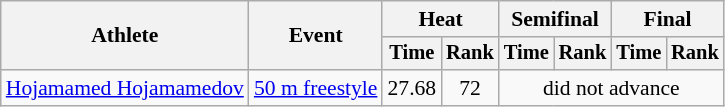<table class=wikitable style="font-size:90%">
<tr>
<th rowspan="2">Athlete</th>
<th rowspan="2">Event</th>
<th colspan="2">Heat</th>
<th colspan="2">Semifinal</th>
<th colspan="2">Final</th>
</tr>
<tr style="font-size:95%">
<th>Time</th>
<th>Rank</th>
<th>Time</th>
<th>Rank</th>
<th>Time</th>
<th>Rank</th>
</tr>
<tr align=center>
<td align=left><a href='#'>Hojamamed Hojamamedov</a></td>
<td align=left><a href='#'>50 m freestyle</a></td>
<td>27.68</td>
<td>72</td>
<td colspan=4>did not advance</td>
</tr>
</table>
